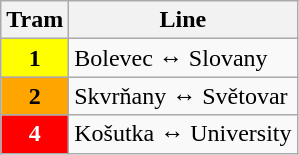<table class="wikitable">
<tr>
<th>Tram</th>
<th>Line</th>
</tr>
<tr>
<td style="text-align:center; background-color: #ffff00; color: #000;"><strong>1</strong></td>
<td>Bolevec ↔ Slovany</td>
</tr>
<tr>
<td style="text-align:center; background-color: #ffa500; color: #000;"><strong>2</strong></td>
<td>Skvrňany ↔ Světovar</td>
</tr>
<tr>
<td style="text-align:center; background-color: red; color: white;"><strong>4</strong></td>
<td>Košutka ↔ University</td>
</tr>
</table>
